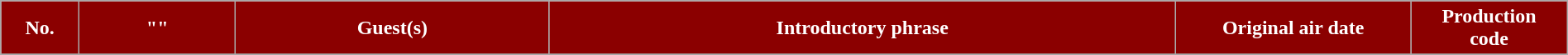<table class="wikitable plainrowheaders" style="width:100%; margin:auto;">
<tr>
<th style="background-color: #8B0000; color:#ffffff" width=5%><abbr>No.</abbr></th>
<th style="background-color: #8B0000; color:#ffffff" width=10%>"<a href='#'></a>"</th>
<th style="background-color: #8B0000; color:#ffffff" width=20%>Guest(s)</th>
<th style="background-color: #8B0000; color:#ffffff" width=40%>Introductory phrase</th>
<th style="background-color: #8B0000; color:#ffffff" width=15%>Original air date</th>
<th style="background-color: #8B0000; color:#ffffff" width=10%>Production <br> code</th>
</tr>
<tr>
</tr>
</table>
